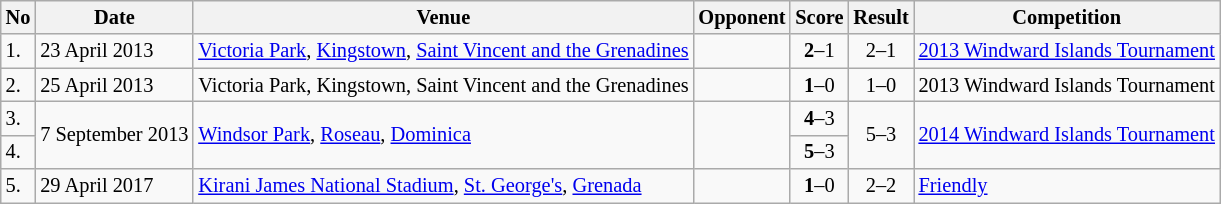<table class="wikitable" style="font-size:85%;">
<tr>
<th>No</th>
<th>Date</th>
<th>Venue</th>
<th>Opponent</th>
<th>Score</th>
<th>Result</th>
<th>Competition</th>
</tr>
<tr>
<td>1.</td>
<td>23 April 2013</td>
<td><a href='#'>Victoria Park</a>, <a href='#'>Kingstown</a>, <a href='#'>Saint Vincent and the Grenadines</a></td>
<td></td>
<td align=center><strong>2</strong>–1</td>
<td align=center>2–1</td>
<td><a href='#'>2013 Windward Islands Tournament</a></td>
</tr>
<tr>
<td>2.</td>
<td>25 April 2013</td>
<td>Victoria Park, Kingstown, Saint Vincent and the Grenadines</td>
<td></td>
<td align=center><strong>1</strong>–0</td>
<td align=center>1–0</td>
<td>2013 Windward Islands Tournament</td>
</tr>
<tr>
<td>3.</td>
<td rowspan="2">7 September 2013</td>
<td rowspan="2"><a href='#'>Windsor Park</a>, <a href='#'>Roseau</a>, <a href='#'>Dominica</a></td>
<td rowspan="2"></td>
<td align=center><strong>4</strong>–3</td>
<td rowspan="2" style="text-align:center">5–3</td>
<td rowspan="2"><a href='#'>2014 Windward Islands Tournament</a></td>
</tr>
<tr>
<td>4.</td>
<td align=center><strong>5</strong>–3</td>
</tr>
<tr>
<td>5.</td>
<td>29 April 2017</td>
<td><a href='#'>Kirani James National Stadium</a>, <a href='#'>St. George's</a>, <a href='#'>Grenada</a></td>
<td></td>
<td align=center><strong>1</strong>–0</td>
<td align=center>2–2</td>
<td><a href='#'>Friendly</a></td>
</tr>
</table>
